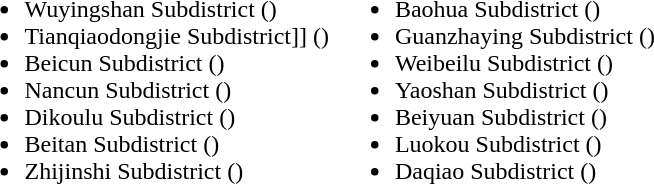<table>
<tr>
<td valign="top"><br><ul><li>Wuyingshan Subdistrict ()</li><li>Tianqiaodongjie Subdistrict]] ()</li><li>Beicun Subdistrict ()</li><li>Nancun Subdistrict ()</li><li>Dikoulu Subdistrict ()</li><li>Beitan Subdistrict ()</li><li>Zhijinshi Subdistrict ()</li></ul></td>
<td valign="top"><br><ul><li>Baohua Subdistrict ()</li><li>Guanzhaying Subdistrict ()</li><li>Weibeilu Subdistrict ()</li><li>Yaoshan Subdistrict ()</li><li>Beiyuan Subdistrict ()</li><li>Luokou Subdistrict ()</li><li>Daqiao Subdistrict ()</li></ul></td>
</tr>
</table>
